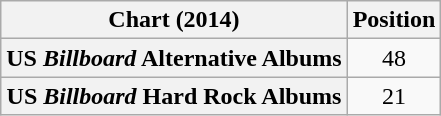<table class="wikitable plainrowheaders sortable" style="text-align:center">
<tr>
<th scope="col">Chart (2014)</th>
<th scope="col">Position</th>
</tr>
<tr>
<th scope="row">US <em>Billboard</em> Alternative Albums </th>
<td>48</td>
</tr>
<tr>
<th scope="row">US <em>Billboard</em> Hard Rock Albums</th>
<td>21</td>
</tr>
</table>
